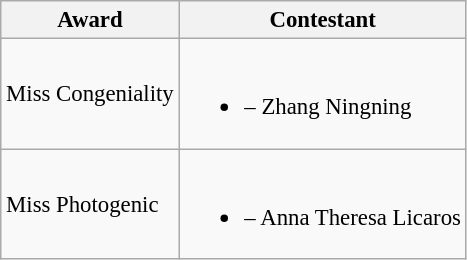<table class="wikitable sortable" style="font-size: 95%;">
<tr>
<th>Award</th>
<th>Contestant</th>
</tr>
<tr>
<td>Miss Congeniality</td>
<td><br><ul><li> – Zhang Ningning</li></ul></td>
</tr>
<tr>
<td>Miss Photogenic</td>
<td><br><ul><li> – Anna Theresa Licaros</li></ul></td>
</tr>
</table>
